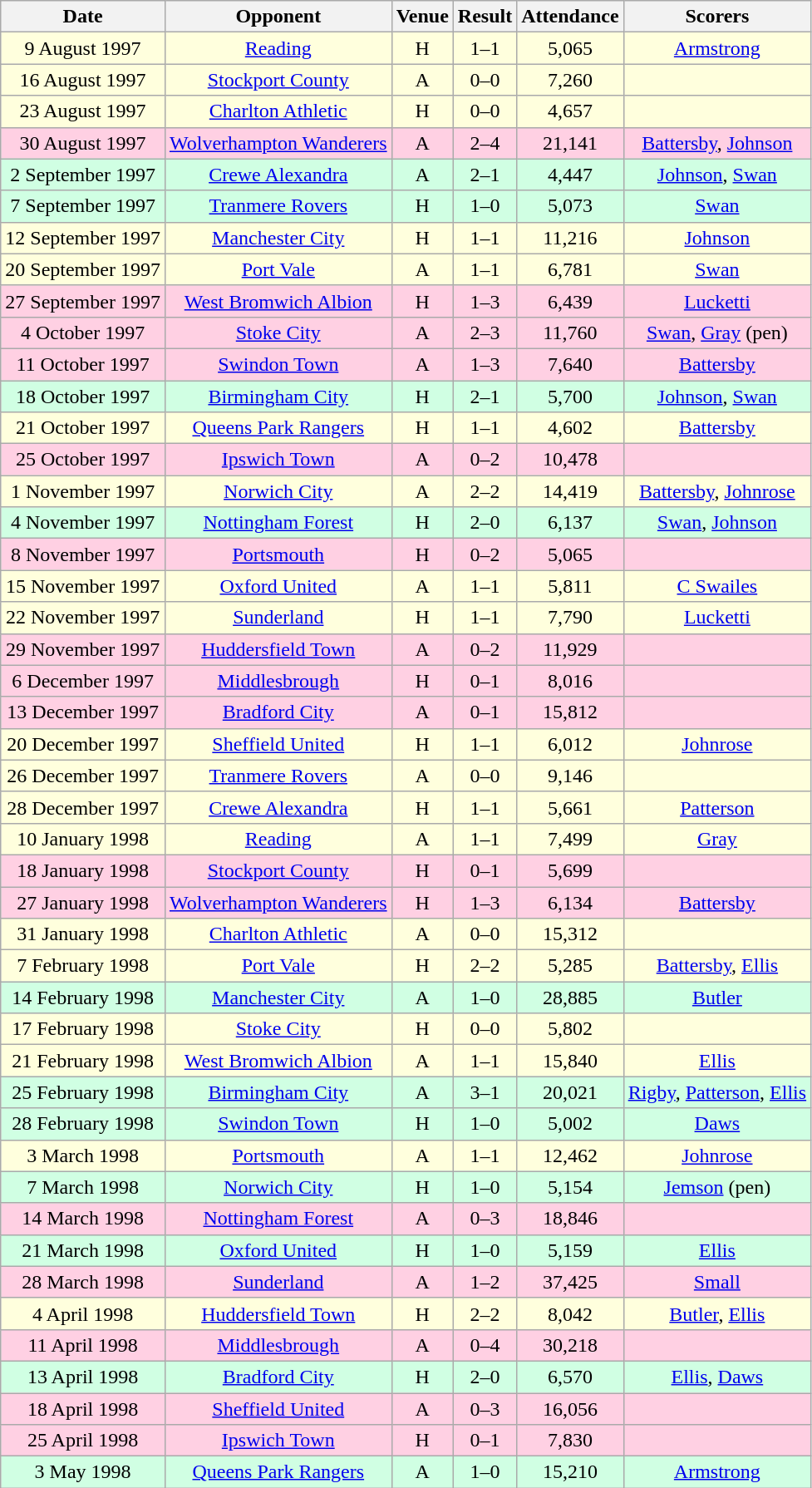<table class="wikitable sortable" style="font-size:100%; text-align:center">
<tr>
<th>Date</th>
<th>Opponent</th>
<th>Venue</th>
<th>Result</th>
<th>Attendance</th>
<th>Scorers</th>
</tr>
<tr style="background-color: #ffffdd;">
<td>9 August 1997</td>
<td><a href='#'>Reading</a></td>
<td>H</td>
<td>1–1</td>
<td>5,065</td>
<td><a href='#'>Armstrong</a></td>
</tr>
<tr style="background-color: #ffffdd;">
<td>16 August 1997</td>
<td><a href='#'>Stockport County</a></td>
<td>A</td>
<td>0–0</td>
<td>7,260</td>
<td></td>
</tr>
<tr style="background-color: #ffffdd;">
<td>23 August 1997</td>
<td><a href='#'>Charlton Athletic</a></td>
<td>H</td>
<td>0–0</td>
<td>4,657</td>
<td></td>
</tr>
<tr style="background-color: #ffd0e3;">
<td>30 August 1997</td>
<td><a href='#'>Wolverhampton Wanderers</a></td>
<td>A</td>
<td>2–4</td>
<td>21,141</td>
<td><a href='#'>Battersby</a>, <a href='#'>Johnson</a></td>
</tr>
<tr style="background-color: #d0ffe3;">
<td>2 September 1997</td>
<td><a href='#'>Crewe Alexandra</a></td>
<td>A</td>
<td>2–1</td>
<td>4,447</td>
<td><a href='#'>Johnson</a>, <a href='#'>Swan</a></td>
</tr>
<tr style="background-color: #d0ffe3;">
<td>7 September 1997</td>
<td><a href='#'>Tranmere Rovers</a></td>
<td>H</td>
<td>1–0</td>
<td>5,073</td>
<td><a href='#'>Swan</a></td>
</tr>
<tr style="background-color: #ffffdd;">
<td>12 September 1997</td>
<td><a href='#'>Manchester City</a></td>
<td>H</td>
<td>1–1</td>
<td>11,216</td>
<td><a href='#'>Johnson</a></td>
</tr>
<tr style="background-color: #ffffdd;">
<td>20 September 1997</td>
<td><a href='#'>Port Vale</a></td>
<td>A</td>
<td>1–1</td>
<td>6,781</td>
<td><a href='#'>Swan</a></td>
</tr>
<tr style="background-color: #ffd0e3;">
<td>27 September 1997</td>
<td><a href='#'>West Bromwich Albion</a></td>
<td>H</td>
<td>1–3</td>
<td>6,439</td>
<td><a href='#'>Lucketti</a></td>
</tr>
<tr style="background-color: #ffd0e3;">
<td>4 October 1997</td>
<td><a href='#'>Stoke City</a></td>
<td>A</td>
<td>2–3</td>
<td>11,760</td>
<td><a href='#'>Swan</a>, <a href='#'>Gray</a> (pen)</td>
</tr>
<tr style="background-color: #ffd0e3;">
<td>11 October 1997</td>
<td><a href='#'>Swindon Town</a></td>
<td>A</td>
<td>1–3</td>
<td>7,640</td>
<td><a href='#'>Battersby</a></td>
</tr>
<tr style="background-color: #d0ffe3;">
<td>18 October 1997</td>
<td><a href='#'>Birmingham City</a></td>
<td>H</td>
<td>2–1</td>
<td>5,700</td>
<td><a href='#'>Johnson</a>, <a href='#'>Swan</a></td>
</tr>
<tr style="background-color: #ffffdd;">
<td>21 October 1997</td>
<td><a href='#'>Queens Park Rangers</a></td>
<td>H</td>
<td>1–1</td>
<td>4,602</td>
<td><a href='#'>Battersby</a></td>
</tr>
<tr style="background-color: #ffd0e3;">
<td>25 October 1997</td>
<td><a href='#'>Ipswich Town</a></td>
<td>A</td>
<td>0–2</td>
<td>10,478</td>
<td></td>
</tr>
<tr style="background-color: #ffffdd;">
<td>1 November 1997</td>
<td><a href='#'>Norwich City</a></td>
<td>A</td>
<td>2–2</td>
<td>14,419</td>
<td><a href='#'>Battersby</a>, <a href='#'>Johnrose</a></td>
</tr>
<tr style="background-color: #d0ffe3;">
<td>4 November 1997</td>
<td><a href='#'>Nottingham Forest</a></td>
<td>H</td>
<td>2–0</td>
<td>6,137</td>
<td><a href='#'>Swan</a>, <a href='#'>Johnson</a></td>
</tr>
<tr style="background-color: #ffd0e3;">
<td>8 November 1997</td>
<td><a href='#'>Portsmouth</a></td>
<td>H</td>
<td>0–2</td>
<td>5,065</td>
<td></td>
</tr>
<tr style="background-color: #ffffdd;">
<td>15 November 1997</td>
<td><a href='#'>Oxford United</a></td>
<td>A</td>
<td>1–1</td>
<td>5,811</td>
<td><a href='#'>C Swailes</a></td>
</tr>
<tr style="background-color: #ffffdd;">
<td>22 November 1997</td>
<td><a href='#'>Sunderland</a></td>
<td>H</td>
<td>1–1</td>
<td>7,790</td>
<td><a href='#'>Lucketti</a></td>
</tr>
<tr style="background-color: #ffd0e3;">
<td>29 November 1997</td>
<td><a href='#'>Huddersfield Town</a></td>
<td>A</td>
<td>0–2</td>
<td>11,929</td>
<td></td>
</tr>
<tr style="background-color: #ffd0e3;">
<td>6 December 1997</td>
<td><a href='#'>Middlesbrough</a></td>
<td>H</td>
<td>0–1</td>
<td>8,016</td>
<td></td>
</tr>
<tr style="background-color: #ffd0e3;">
<td>13 December 1997</td>
<td><a href='#'>Bradford City</a></td>
<td>A</td>
<td>0–1</td>
<td>15,812</td>
<td></td>
</tr>
<tr style="background-color: #ffffdd;">
<td>20 December 1997</td>
<td><a href='#'>Sheffield United</a></td>
<td>H</td>
<td>1–1</td>
<td>6,012</td>
<td><a href='#'>Johnrose</a></td>
</tr>
<tr style="background-color: #ffffdd;">
<td>26 December 1997</td>
<td><a href='#'>Tranmere Rovers</a></td>
<td>A</td>
<td>0–0</td>
<td>9,146</td>
<td></td>
</tr>
<tr style="background-color: #ffffdd;">
<td>28 December 1997</td>
<td><a href='#'>Crewe Alexandra</a></td>
<td>H</td>
<td>1–1</td>
<td>5,661</td>
<td><a href='#'>Patterson</a></td>
</tr>
<tr style="background-color: #ffffdd;">
<td>10 January 1998</td>
<td><a href='#'>Reading</a></td>
<td>A</td>
<td>1–1</td>
<td>7,499</td>
<td><a href='#'>Gray</a></td>
</tr>
<tr style="background-color: #ffd0e3;">
<td>18 January 1998</td>
<td><a href='#'>Stockport County</a></td>
<td>H</td>
<td>0–1</td>
<td>5,699</td>
<td></td>
</tr>
<tr style="background-color: #ffd0e3;">
<td>27 January 1998</td>
<td><a href='#'>Wolverhampton Wanderers</a></td>
<td>H</td>
<td>1–3</td>
<td>6,134</td>
<td><a href='#'>Battersby</a></td>
</tr>
<tr style="background-color: #ffffdd;">
<td>31 January 1998</td>
<td><a href='#'>Charlton Athletic</a></td>
<td>A</td>
<td>0–0</td>
<td>15,312</td>
<td></td>
</tr>
<tr style="background-color: #ffffdd;">
<td>7 February 1998</td>
<td><a href='#'>Port Vale</a></td>
<td>H</td>
<td>2–2</td>
<td>5,285</td>
<td><a href='#'>Battersby</a>, <a href='#'>Ellis</a></td>
</tr>
<tr style="background-color: #d0ffe3;">
<td>14 February 1998</td>
<td><a href='#'>Manchester City</a></td>
<td>A</td>
<td>1–0</td>
<td>28,885</td>
<td><a href='#'>Butler</a></td>
</tr>
<tr style="background-color: #ffffdd;">
<td>17 February 1998</td>
<td><a href='#'>Stoke City</a></td>
<td>H</td>
<td>0–0</td>
<td>5,802</td>
<td></td>
</tr>
<tr style="background-color: #ffffdd;">
<td>21 February 1998</td>
<td><a href='#'>West Bromwich Albion</a></td>
<td>A</td>
<td>1–1</td>
<td>15,840</td>
<td><a href='#'>Ellis</a></td>
</tr>
<tr style="background-color: #d0ffe3;">
<td>25 February 1998</td>
<td><a href='#'>Birmingham City</a></td>
<td>A</td>
<td>3–1</td>
<td>20,021</td>
<td><a href='#'>Rigby</a>, <a href='#'>Patterson</a>, <a href='#'>Ellis</a></td>
</tr>
<tr style="background-color: #d0ffe3;">
<td>28 February 1998</td>
<td><a href='#'>Swindon Town</a></td>
<td>H</td>
<td>1–0</td>
<td>5,002</td>
<td><a href='#'>Daws</a></td>
</tr>
<tr style="background-color: #ffffdd;">
<td>3 March 1998</td>
<td><a href='#'>Portsmouth</a></td>
<td>A</td>
<td>1–1</td>
<td>12,462</td>
<td><a href='#'>Johnrose</a></td>
</tr>
<tr style="background-color: #d0ffe3;">
<td>7 March 1998</td>
<td><a href='#'>Norwich City</a></td>
<td>H</td>
<td>1–0</td>
<td>5,154</td>
<td><a href='#'>Jemson</a> (pen)</td>
</tr>
<tr style="background-color: #ffd0e3;">
<td>14 March 1998</td>
<td><a href='#'>Nottingham Forest</a></td>
<td>A</td>
<td>0–3</td>
<td>18,846</td>
<td></td>
</tr>
<tr style="background-color: #d0ffe3;">
<td>21 March 1998</td>
<td><a href='#'>Oxford United</a></td>
<td>H</td>
<td>1–0</td>
<td>5,159</td>
<td><a href='#'>Ellis</a></td>
</tr>
<tr style="background-color: #ffd0e3;">
<td>28 March 1998</td>
<td><a href='#'>Sunderland</a></td>
<td>A</td>
<td>1–2</td>
<td>37,425</td>
<td><a href='#'>Small</a></td>
</tr>
<tr style="background-color: #ffffdd;">
<td>4 April 1998</td>
<td><a href='#'>Huddersfield Town</a></td>
<td>H</td>
<td>2–2</td>
<td>8,042</td>
<td><a href='#'>Butler</a>, <a href='#'>Ellis</a></td>
</tr>
<tr style="background-color: #ffd0e3;">
<td>11 April 1998</td>
<td><a href='#'>Middlesbrough</a></td>
<td>A</td>
<td>0–4</td>
<td>30,218</td>
<td></td>
</tr>
<tr style="background-color: #d0ffe3;">
<td>13 April 1998</td>
<td><a href='#'>Bradford City</a></td>
<td>H</td>
<td>2–0</td>
<td>6,570</td>
<td><a href='#'>Ellis</a>, <a href='#'>Daws</a></td>
</tr>
<tr style="background-color: #ffd0e3;">
<td>18 April 1998</td>
<td><a href='#'>Sheffield United</a></td>
<td>A</td>
<td>0–3</td>
<td>16,056</td>
<td></td>
</tr>
<tr style="background-color: #ffd0e3;">
<td>25 April 1998</td>
<td><a href='#'>Ipswich Town</a></td>
<td>H</td>
<td>0–1</td>
<td>7,830</td>
<td></td>
</tr>
<tr style="background-color: #d0ffe3;">
<td>3 May 1998</td>
<td><a href='#'>Queens Park Rangers</a></td>
<td>A</td>
<td>1–0</td>
<td>15,210</td>
<td><a href='#'>Armstrong</a></td>
</tr>
</table>
